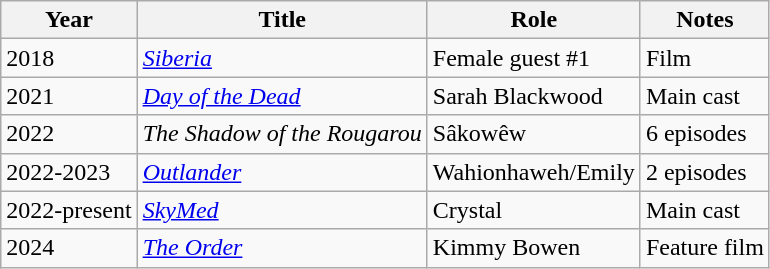<table class="wikitable sortable">
<tr>
<th>Year</th>
<th>Title</th>
<th>Role</th>
<th class="unsortable">Notes</th>
</tr>
<tr>
<td>2018</td>
<td><em><a href='#'>Siberia</a></em></td>
<td>Female guest #1</td>
<td>Film</td>
</tr>
<tr>
<td>2021</td>
<td><em><a href='#'> Day of the Dead</a></em></td>
<td>Sarah Blackwood</td>
<td>Main cast</td>
</tr>
<tr>
<td>2022</td>
<td><em>The Shadow of the Rougarou</em></td>
<td>Sâkowêw</td>
<td>6 episodes</td>
</tr>
<tr>
<td>2022-2023</td>
<td><em><a href='#'>Outlander</a></em></td>
<td>Wahionhaweh/Emily</td>
<td>2 episodes</td>
</tr>
<tr>
<td>2022-present</td>
<td><em><a href='#'>SkyMed</a></em></td>
<td>Crystal</td>
<td>Main cast</td>
</tr>
<tr>
<td>2024</td>
<td><em><a href='#'>The Order</a></em></td>
<td>Kimmy Bowen</td>
<td>Feature film</td>
</tr>
</table>
